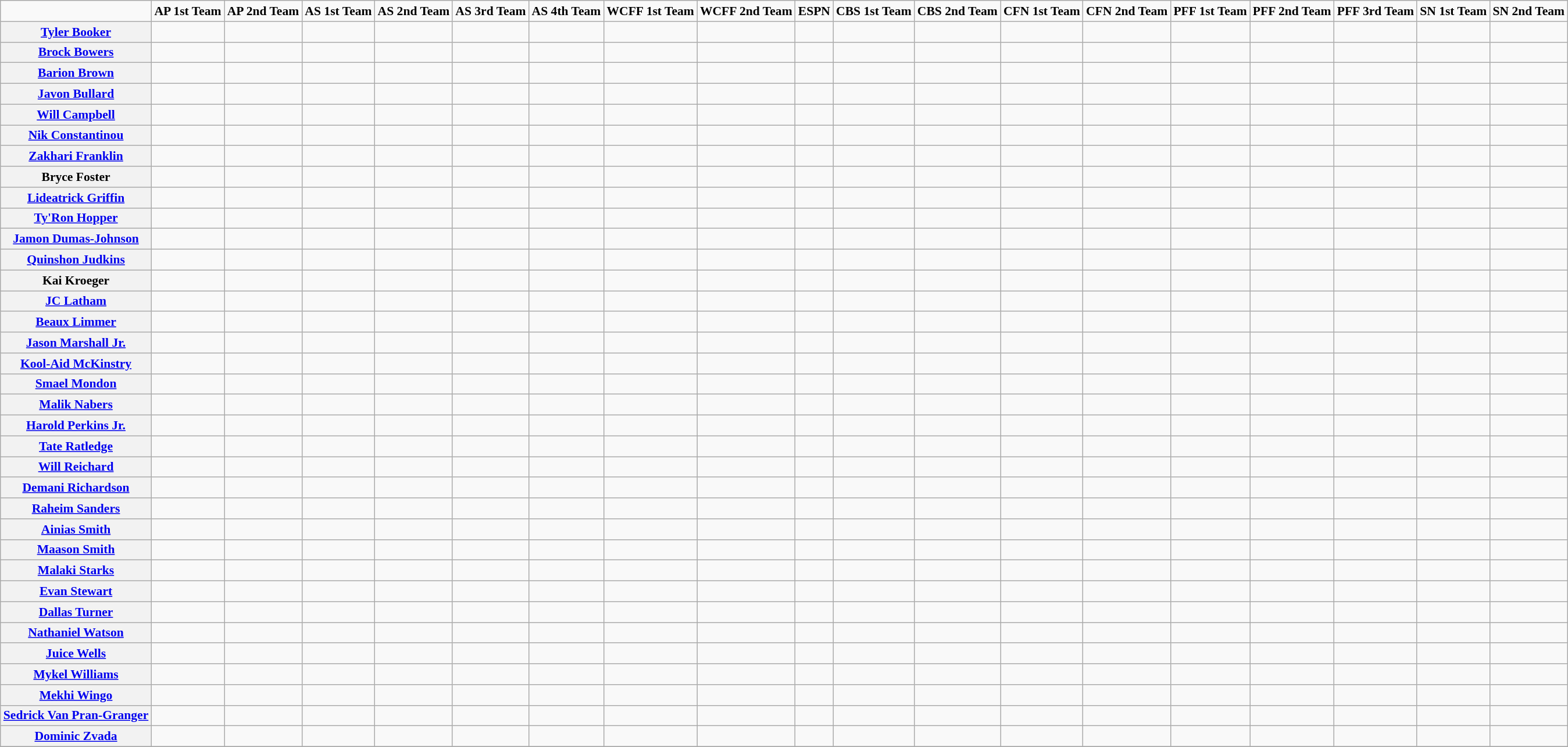<table class="wikitable" style="white-space:nowrap; font-size:90%;">
<tr>
<td></td>
<td><strong>AP 1st Team</strong></td>
<td><strong>AP 2nd Team</strong></td>
<td><strong>AS 1st Team</strong></td>
<td><strong>AS 2nd Team</strong></td>
<td><strong>AS 3rd Team</strong></td>
<td><strong>AS 4th Team</strong></td>
<td><strong>WCFF 1st Team</strong></td>
<td><strong>WCFF 2nd Team</strong></td>
<td><strong>ESPN</strong></td>
<td><strong>CBS 1st Team</strong></td>
<td><strong>CBS 2nd Team</strong></td>
<td><strong>CFN 1st Team</strong></td>
<td><strong>CFN 2nd Team</strong></td>
<td><strong>PFF 1st Team</strong></td>
<td><strong>PFF 2nd Team</strong></td>
<td><strong>PFF 3rd Team</strong></td>
<td><strong>SN 1st Team</strong></td>
<td><strong>SN 2nd Team</strong></td>
</tr>
<tr>
<th><a href='#'>Tyler Booker</a></th>
<td></td>
<td></td>
<td></td>
<td></td>
<td></td>
<td></td>
<td></td>
<td></td>
<td></td>
<td></td>
<td></td>
<td></td>
<td></td>
<td></td>
<td></td>
<td></td>
<td></td>
<td></td>
</tr>
<tr>
<th><a href='#'>Brock Bowers</a></th>
<td></td>
<td></td>
<td></td>
<td></td>
<td></td>
<td></td>
<td></td>
<td></td>
<td></td>
<td></td>
<td></td>
<td></td>
<td></td>
<td></td>
<td></td>
<td></td>
<td></td>
<td></td>
</tr>
<tr>
<th><a href='#'>Barion Brown</a></th>
<td></td>
<td></td>
<td></td>
<td></td>
<td></td>
<td></td>
<td></td>
<td></td>
<td></td>
<td></td>
<td></td>
<td></td>
<td></td>
<td></td>
<td></td>
<td></td>
<td></td>
<td></td>
</tr>
<tr>
<th><a href='#'>Javon Bullard</a></th>
<td></td>
<td></td>
<td></td>
<td></td>
<td></td>
<td></td>
<td></td>
<td></td>
<td></td>
<td></td>
<td></td>
<td></td>
<td></td>
<td></td>
<td></td>
<td></td>
<td></td>
<td></td>
</tr>
<tr>
<th><a href='#'>Will Campbell</a></th>
<td></td>
<td></td>
<td></td>
<td></td>
<td></td>
<td></td>
<td></td>
<td></td>
<td></td>
<td></td>
<td></td>
<td></td>
<td></td>
<td></td>
<td></td>
<td></td>
<td></td>
<td></td>
</tr>
<tr>
<th><a href='#'>Nik Constantinou</a></th>
<td></td>
<td></td>
<td></td>
<td></td>
<td></td>
<td></td>
<td></td>
<td></td>
<td></td>
<td></td>
<td></td>
<td></td>
<td></td>
<td></td>
<td></td>
<td></td>
<td></td>
<td></td>
</tr>
<tr>
<th><a href='#'>Zakhari Franklin</a></th>
<td></td>
<td></td>
<td></td>
<td></td>
<td></td>
<td></td>
<td></td>
<td></td>
<td></td>
<td></td>
<td></td>
<td></td>
<td></td>
<td></td>
<td></td>
<td></td>
<td></td>
<td></td>
</tr>
<tr>
<th><strong>Bryce Foster</strong></th>
<td></td>
<td></td>
<td></td>
<td></td>
<td></td>
<td></td>
<td></td>
<td></td>
<td></td>
<td></td>
<td></td>
<td></td>
<td></td>
<td></td>
<td></td>
<td></td>
<td></td>
<td></td>
</tr>
<tr>
<th><a href='#'>Lideatrick Griffin</a></th>
<td></td>
<td></td>
<td></td>
<td></td>
<td></td>
<td></td>
<td></td>
<td></td>
<td></td>
<td></td>
<td></td>
<td></td>
<td></td>
<td></td>
<td></td>
<td></td>
<td></td>
<td></td>
</tr>
<tr>
<th><a href='#'>Ty'Ron Hopper</a></th>
<td></td>
<td></td>
<td></td>
<td></td>
<td></td>
<td></td>
<td></td>
<td></td>
<td></td>
<td></td>
<td></td>
<td></td>
<td></td>
<td></td>
<td></td>
<td></td>
<td></td>
<td></td>
</tr>
<tr>
<th><a href='#'>Jamon Dumas-Johnson</a></th>
<td></td>
<td></td>
<td></td>
<td></td>
<td></td>
<td></td>
<td></td>
<td></td>
<td></td>
<td></td>
<td></td>
<td></td>
<td></td>
<td></td>
<td></td>
<td></td>
<td></td>
<td></td>
</tr>
<tr>
<th><a href='#'>Quinshon Judkins</a></th>
<td></td>
<td></td>
<td></td>
<td></td>
<td></td>
<td></td>
<td></td>
<td></td>
<td></td>
<td></td>
<td></td>
<td></td>
<td></td>
<td></td>
<td></td>
<td></td>
<td></td>
<td></td>
</tr>
<tr>
<th>Kai Kroeger</th>
<td></td>
<td></td>
<td></td>
<td></td>
<td></td>
<td></td>
<td></td>
<td></td>
<td></td>
<td></td>
<td></td>
<td></td>
<td></td>
<td></td>
<td></td>
<td></td>
<td></td>
<td></td>
</tr>
<tr>
<th><a href='#'>JC Latham</a></th>
<td></td>
<td></td>
<td></td>
<td></td>
<td></td>
<td></td>
<td></td>
<td></td>
<td></td>
<td></td>
<td></td>
<td></td>
<td></td>
<td></td>
<td></td>
<td></td>
<td></td>
<td></td>
</tr>
<tr>
<th><a href='#'>Beaux Limmer</a></th>
<td></td>
<td></td>
<td></td>
<td></td>
<td></td>
<td></td>
<td></td>
<td></td>
<td></td>
<td></td>
<td></td>
<td></td>
<td></td>
<td></td>
<td></td>
<td></td>
<td></td>
<td></td>
</tr>
<tr>
<th><a href='#'>Jason Marshall Jr.</a></th>
<td></td>
<td></td>
<td></td>
<td></td>
<td></td>
<td></td>
<td></td>
<td></td>
<td></td>
<td></td>
<td></td>
<td></td>
<td></td>
<td></td>
<td></td>
<td></td>
<td></td>
<td></td>
</tr>
<tr>
<th><a href='#'>Kool-Aid McKinstry</a></th>
<td></td>
<td></td>
<td></td>
<td></td>
<td></td>
<td></td>
<td></td>
<td></td>
<td></td>
<td></td>
<td></td>
<td></td>
<td></td>
<td></td>
<td></td>
<td></td>
<td></td>
<td></td>
</tr>
<tr>
<th><a href='#'>Smael Mondon</a></th>
<td></td>
<td></td>
<td></td>
<td></td>
<td></td>
<td></td>
<td></td>
<td></td>
<td></td>
<td></td>
<td></td>
<td></td>
<td></td>
<td></td>
<td></td>
<td></td>
<td></td>
<td></td>
</tr>
<tr>
<th><a href='#'>Malik Nabers</a></th>
<td></td>
<td></td>
<td></td>
<td></td>
<td></td>
<td></td>
<td></td>
<td></td>
<td></td>
<td></td>
<td></td>
<td></td>
<td></td>
<td></td>
<td></td>
<td></td>
<td></td>
<td></td>
</tr>
<tr>
<th><a href='#'>Harold Perkins Jr.</a></th>
<td></td>
<td></td>
<td></td>
<td></td>
<td></td>
<td></td>
<td></td>
<td></td>
<td></td>
<td></td>
<td></td>
<td></td>
<td></td>
<td></td>
<td></td>
<td></td>
<td></td>
<td></td>
</tr>
<tr>
<th><a href='#'>Tate Ratledge</a></th>
<td></td>
<td></td>
<td></td>
<td></td>
<td></td>
<td></td>
<td></td>
<td></td>
<td></td>
<td></td>
<td></td>
<td></td>
<td></td>
<td></td>
<td></td>
<td></td>
<td></td>
<td></td>
</tr>
<tr>
<th><a href='#'>Will Reichard</a></th>
<td></td>
<td></td>
<td></td>
<td></td>
<td></td>
<td></td>
<td></td>
<td></td>
<td></td>
<td></td>
<td></td>
<td></td>
<td></td>
<td></td>
<td></td>
<td></td>
<td></td>
<td></td>
</tr>
<tr>
<th><a href='#'>Demani Richardson</a></th>
<td></td>
<td></td>
<td></td>
<td></td>
<td></td>
<td></td>
<td></td>
<td></td>
<td></td>
<td></td>
<td></td>
<td></td>
<td></td>
<td></td>
<td></td>
<td></td>
<td></td>
<td></td>
</tr>
<tr>
<th><a href='#'>Raheim Sanders</a></th>
<td></td>
<td></td>
<td></td>
<td></td>
<td></td>
<td></td>
<td></td>
<td></td>
<td></td>
<td></td>
<td></td>
<td></td>
<td></td>
<td></td>
<td></td>
<td></td>
<td></td>
<td></td>
</tr>
<tr>
<th><a href='#'>Ainias Smith</a></th>
<td></td>
<td></td>
<td></td>
<td></td>
<td></td>
<td></td>
<td></td>
<td></td>
<td></td>
<td></td>
<td></td>
<td></td>
<td></td>
<td></td>
<td></td>
<td></td>
<td></td>
<td></td>
</tr>
<tr>
<th><a href='#'>Maason Smith</a></th>
<td></td>
<td></td>
<td></td>
<td></td>
<td></td>
<td></td>
<td></td>
<td></td>
<td></td>
<td></td>
<td></td>
<td></td>
<td></td>
<td></td>
<td></td>
<td></td>
<td></td>
<td></td>
</tr>
<tr>
<th><a href='#'>Malaki Starks</a></th>
<td></td>
<td></td>
<td></td>
<td></td>
<td></td>
<td></td>
<td></td>
<td></td>
<td></td>
<td></td>
<td></td>
<td></td>
<td></td>
<td></td>
<td></td>
<td></td>
<td></td>
<td></td>
</tr>
<tr>
<th><a href='#'>Evan Stewart</a></th>
<td></td>
<td></td>
<td></td>
<td></td>
<td></td>
<td></td>
<td></td>
<td></td>
<td></td>
<td></td>
<td></td>
<td></td>
<td></td>
<td></td>
<td></td>
<td></td>
<td></td>
<td></td>
</tr>
<tr>
<th><a href='#'>Dallas Turner</a></th>
<td></td>
<td></td>
<td></td>
<td></td>
<td></td>
<td></td>
<td></td>
<td></td>
<td></td>
<td></td>
<td></td>
<td></td>
<td></td>
<td></td>
<td></td>
<td></td>
<td></td>
<td></td>
</tr>
<tr>
<th><a href='#'>Nathaniel Watson</a></th>
<td></td>
<td></td>
<td></td>
<td></td>
<td></td>
<td></td>
<td></td>
<td></td>
<td></td>
<td></td>
<td></td>
<td></td>
<td></td>
<td></td>
<td></td>
<td></td>
<td></td>
<td></td>
</tr>
<tr>
<th><a href='#'>Juice Wells</a></th>
<td></td>
<td></td>
<td></td>
<td></td>
<td></td>
<td></td>
<td></td>
<td></td>
<td></td>
<td></td>
<td></td>
<td></td>
<td></td>
<td></td>
<td></td>
<td></td>
<td></td>
<td></td>
</tr>
<tr>
<th><a href='#'>Mykel Williams</a></th>
<td></td>
<td></td>
<td></td>
<td></td>
<td></td>
<td></td>
<td></td>
<td></td>
<td></td>
<td></td>
<td></td>
<td></td>
<td></td>
<td></td>
<td></td>
<td></td>
<td></td>
<td></td>
</tr>
<tr>
<th><a href='#'>Mekhi Wingo</a></th>
<td></td>
<td></td>
<td></td>
<td></td>
<td></td>
<td></td>
<td></td>
<td></td>
<td></td>
<td></td>
<td></td>
<td></td>
<td></td>
<td></td>
<td></td>
<td></td>
<td></td>
<td></td>
</tr>
<tr>
<th><a href='#'>Sedrick Van Pran-Granger</a></th>
<td></td>
<td></td>
<td></td>
<td></td>
<td></td>
<td></td>
<td></td>
<td></td>
<td></td>
<td></td>
<td></td>
<td></td>
<td></td>
<td></td>
<td></td>
<td></td>
<td></td>
<td></td>
</tr>
<tr>
<th><a href='#'>Dominic Zvada</a></th>
<td></td>
<td></td>
<td></td>
<td></td>
<td></td>
<td></td>
<td></td>
<td></td>
<td></td>
<td></td>
<td></td>
<td></td>
<td></td>
<td></td>
<td></td>
<td></td>
<td></td>
<td></td>
</tr>
<tr>
</tr>
</table>
